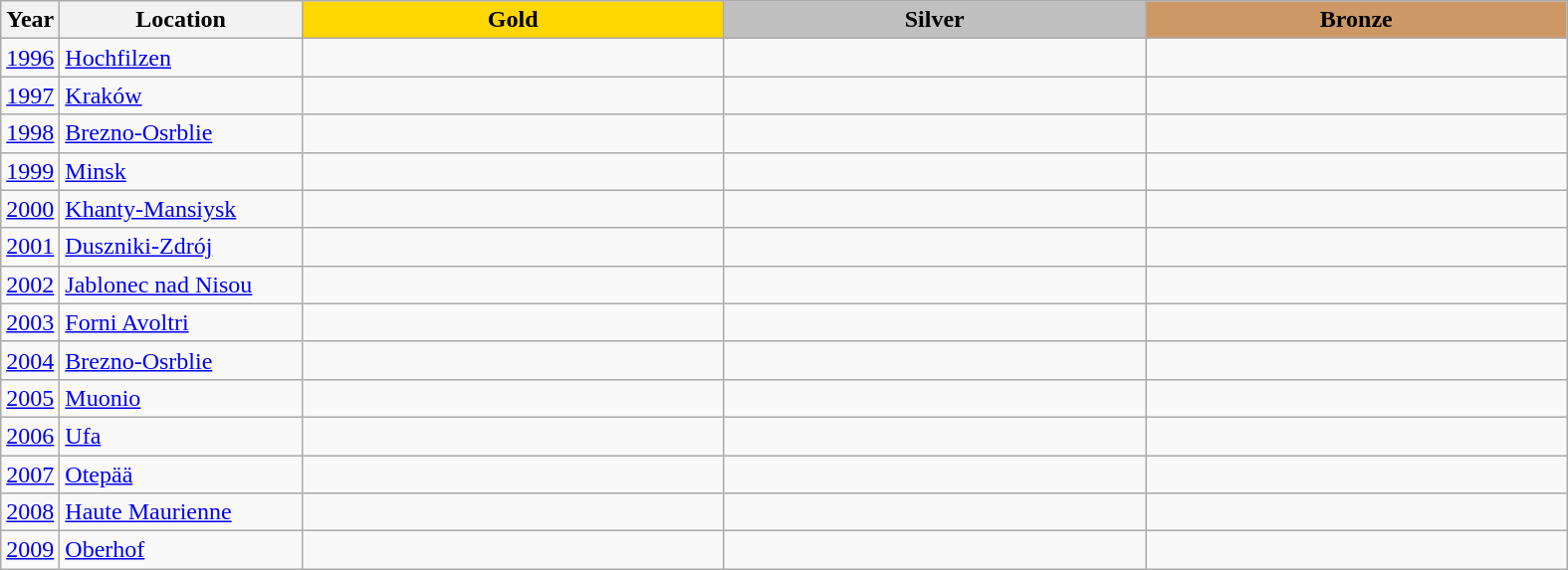<table class="wikitable">
<tr>
<th>Year</th>
<th width="155">Location</th>
<th style="background:gold" width="275">Gold</th>
<th style="background:silver" width="275">Silver</th>
<th style="background:#cc9966" width="275">Bronze</th>
</tr>
<tr>
<td><a href='#'>1996</a></td>
<td> <a href='#'>Hochfilzen</a></td>
<td></td>
<td></td>
<td></td>
</tr>
<tr>
<td><a href='#'>1997</a></td>
<td> <a href='#'>Kraków</a></td>
<td></td>
<td></td>
<td></td>
</tr>
<tr>
<td><a href='#'>1998</a></td>
<td> <a href='#'>Brezno-Osrblie</a></td>
<td></td>
<td></td>
<td></td>
</tr>
<tr>
<td><a href='#'>1999</a></td>
<td> <a href='#'>Minsk</a></td>
<td></td>
<td></td>
<td></td>
</tr>
<tr>
<td><a href='#'>2000</a></td>
<td> <a href='#'>Khanty-Mansiysk</a></td>
<td></td>
<td></td>
<td></td>
</tr>
<tr>
<td><a href='#'>2001</a></td>
<td> <a href='#'>Duszniki-Zdrój</a></td>
<td></td>
<td></td>
<td></td>
</tr>
<tr>
<td><a href='#'>2002</a></td>
<td> <a href='#'>Jablonec nad Nisou</a></td>
<td></td>
<td></td>
<td></td>
</tr>
<tr>
<td><a href='#'>2003</a></td>
<td> <a href='#'>Forni Avoltri</a></td>
<td></td>
<td></td>
<td></td>
</tr>
<tr>
<td><a href='#'>2004</a></td>
<td> <a href='#'>Brezno-Osrblie</a></td>
<td></td>
<td></td>
<td></td>
</tr>
<tr>
<td><a href='#'>2005</a></td>
<td> <a href='#'>Muonio</a></td>
<td></td>
<td></td>
<td></td>
</tr>
<tr>
<td><a href='#'>2006</a></td>
<td> <a href='#'>Ufa</a></td>
<td></td>
<td></td>
<td></td>
</tr>
<tr>
<td><a href='#'>2007</a></td>
<td> <a href='#'>Otepää</a></td>
<td></td>
<td></td>
<td></td>
</tr>
<tr>
<td><a href='#'>2008</a></td>
<td> <a href='#'>Haute Maurienne</a></td>
<td></td>
<td></td>
<td></td>
</tr>
<tr>
<td><a href='#'>2009</a></td>
<td> <a href='#'>Oberhof</a></td>
<td></td>
<td></td>
<td></td>
</tr>
</table>
